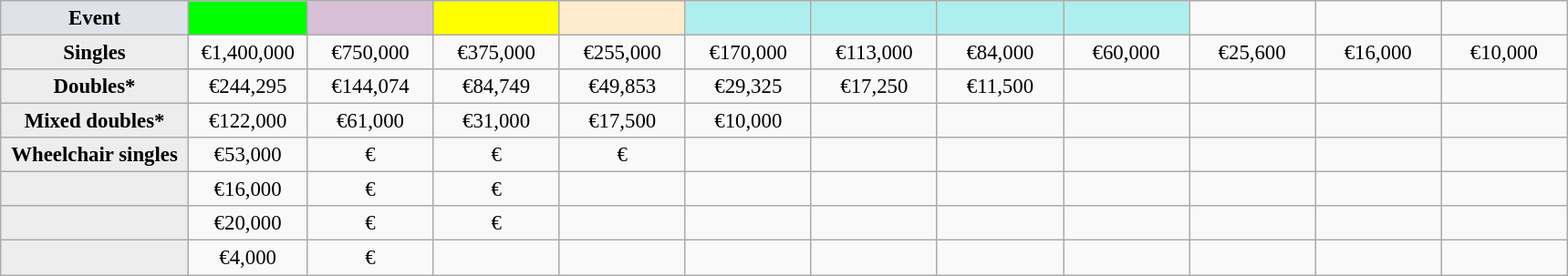<table class="wikitable" style="font-size:95%;text-align:center">
<tr>
<td style="width:130px; background:#dfe2e9;"><strong>Event</strong></td>
<td style="width:80px; background:lime;"><strong></strong></td>
<td style="width:85px; background:thistle;"></td>
<td style="width:85px; background:#ff0;"></td>
<td style="width:85px; background:#ffebcd;"></td>
<td style="width:85px; background:#afeeee;"></td>
<td style="width:85px; background:#afeeee;"></td>
<td style="width:85px; background:#afeeee;"></td>
<td style="width:85px; background:#afeeee;"></td>
<td style="width:85px;"></td>
<td style="width:85px;"></td>
<td style="width:85px;"></td>
</tr>
<tr>
<td style="background:#ededed;"><strong>Singles</strong></td>
<td>€1,400,000</td>
<td>€750,000</td>
<td>€375,000</td>
<td>€255,000</td>
<td>€170,000</td>
<td>€113,000</td>
<td>€84,000</td>
<td>€60,000</td>
<td>€25,600</td>
<td>€16,000</td>
<td>€10,000</td>
</tr>
<tr>
<td style="background:#ededed;"><strong>Doubles*</strong></td>
<td>€244,295</td>
<td>€144,074</td>
<td>€84,749</td>
<td>€49,853</td>
<td>€29,325</td>
<td>€17,250</td>
<td>€11,500</td>
<td></td>
<td></td>
<td></td>
<td></td>
</tr>
<tr>
<td style="background:#ededed;"><strong>Mixed doubles*</strong></td>
<td>€122,000</td>
<td>€61,000</td>
<td>€31,000</td>
<td>€17,500</td>
<td>€10,000</td>
<td></td>
<td></td>
<td></td>
<td></td>
<td></td>
<td></td>
</tr>
<tr>
<td style="background:#ededed;"><strong>Wheelchair singles</strong></td>
<td>€53,000</td>
<td>€</td>
<td>€</td>
<td>€</td>
<td></td>
<td></td>
<td></td>
<td></td>
<td></td>
<td></td>
<td></td>
</tr>
<tr>
<td style="background:#ededed;"><strong></strong></td>
<td>€16,000</td>
<td>€</td>
<td>€</td>
<td></td>
<td></td>
<td></td>
<td></td>
<td></td>
<td></td>
<td></td>
<td></td>
</tr>
<tr>
<td style="background:#ededed;"><strong></strong></td>
<td>€20,000</td>
<td>€</td>
<td>€</td>
<td></td>
<td></td>
<td></td>
<td></td>
<td></td>
<td></td>
<td></td>
<td></td>
</tr>
<tr>
<td style="background:#ededed;"><strong></strong></td>
<td>€4,000</td>
<td>€</td>
<td></td>
<td></td>
<td></td>
<td></td>
<td></td>
<td></td>
<td></td>
<td></td>
<td></td>
</tr>
</table>
